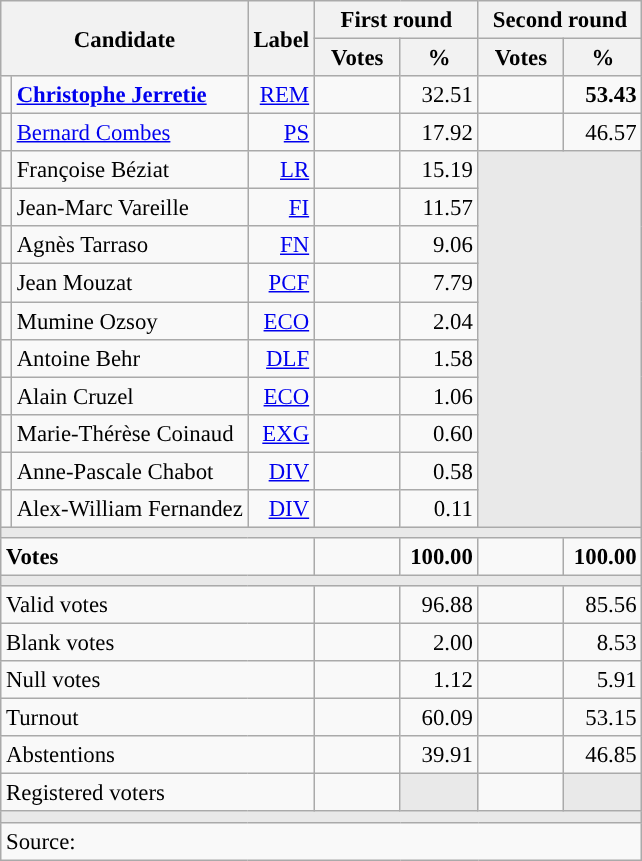<table class="wikitable" style="text-align:right;font-size:95%;">
<tr>
<th rowspan="2" colspan="2">Candidate</th>
<th rowspan="2">Label</th>
<th colspan="2">First round</th>
<th colspan="2">Second round</th>
</tr>
<tr>
<th style="width:50px;">Votes</th>
<th style="width:45px;">%</th>
<th style="width:50px;">Votes</th>
<th style="width:45px;">%</th>
</tr>
<tr>
<td style="color:inherit;background:"></td>
<td style="text-align:left;"><strong><a href='#'>Christophe Jerretie</a></strong></td>
<td><a href='#'>REM</a></td>
<td></td>
<td>32.51</td>
<td><strong></strong></td>
<td><strong>53.43</strong></td>
</tr>
<tr>
<td style="color:inherit;background:"></td>
<td style="text-align:left;"><a href='#'>Bernard Combes</a></td>
<td><a href='#'>PS</a></td>
<td></td>
<td>17.92</td>
<td></td>
<td>46.57</td>
</tr>
<tr>
<td style="color:inherit;background:"></td>
<td style="text-align:left;">Françoise Béziat</td>
<td><a href='#'>LR</a></td>
<td></td>
<td>15.19</td>
<td colspan="2" rowspan="10" style="background:#E9E9E9;"></td>
</tr>
<tr>
<td style="color:inherit;background:"></td>
<td style="text-align:left;">Jean-Marc Vareille</td>
<td><a href='#'>FI</a></td>
<td></td>
<td>11.57</td>
</tr>
<tr>
<td style="color:inherit;background:"></td>
<td style="text-align:left;">Agnès Tarraso</td>
<td><a href='#'>FN</a></td>
<td></td>
<td>9.06</td>
</tr>
<tr>
<td style="color:inherit;background:"></td>
<td style="text-align:left;">Jean Mouzat</td>
<td><a href='#'>PCF</a></td>
<td></td>
<td>7.79</td>
</tr>
<tr>
<td style="color:inherit;background:"></td>
<td style="text-align:left;">Mumine Ozsoy</td>
<td><a href='#'>ECO</a></td>
<td></td>
<td>2.04</td>
</tr>
<tr>
<td style="color:inherit;background:"></td>
<td style="text-align:left;">Antoine Behr</td>
<td><a href='#'>DLF</a></td>
<td></td>
<td>1.58</td>
</tr>
<tr>
<td style="color:inherit;background:"></td>
<td style="text-align:left;">Alain Cruzel</td>
<td><a href='#'>ECO</a></td>
<td></td>
<td>1.06</td>
</tr>
<tr>
<td style="color:inherit;background:"></td>
<td style="text-align:left;">Marie-Thérèse Coinaud</td>
<td><a href='#'>EXG</a></td>
<td></td>
<td>0.60</td>
</tr>
<tr>
<td style="color:inherit;background:"></td>
<td style="text-align:left;">Anne-Pascale Chabot</td>
<td><a href='#'>DIV</a></td>
<td></td>
<td>0.58</td>
</tr>
<tr>
<td style="color:inherit;background:"></td>
<td style="text-align:left;">Alex-William Fernandez</td>
<td><a href='#'>DIV</a></td>
<td></td>
<td>0.11</td>
</tr>
<tr>
<td colspan="7" style="background:#E9E9E9;"></td>
</tr>
<tr style="font-weight:bold;">
<td colspan="3" style="text-align:left;">Votes</td>
<td></td>
<td>100.00</td>
<td></td>
<td>100.00</td>
</tr>
<tr>
<td colspan="7" style="background:#E9E9E9;"></td>
</tr>
<tr>
<td colspan="3" style="text-align:left;">Valid votes</td>
<td></td>
<td>96.88</td>
<td></td>
<td>85.56</td>
</tr>
<tr>
<td colspan="3" style="text-align:left;">Blank votes</td>
<td></td>
<td>2.00</td>
<td></td>
<td>8.53</td>
</tr>
<tr>
<td colspan="3" style="text-align:left;">Null votes</td>
<td></td>
<td>1.12</td>
<td></td>
<td>5.91</td>
</tr>
<tr>
<td colspan="3" style="text-align:left;">Turnout</td>
<td></td>
<td>60.09</td>
<td></td>
<td>53.15</td>
</tr>
<tr>
<td colspan="3" style="text-align:left;">Abstentions</td>
<td></td>
<td>39.91</td>
<td></td>
<td>46.85</td>
</tr>
<tr>
<td colspan="3" style="text-align:left;">Registered voters</td>
<td></td>
<td style="color:inherit;background:#E9E9E9;"></td>
<td></td>
<td style="color:inherit;background:#E9E9E9;"></td>
</tr>
<tr>
<td colspan="7" style="background:#E9E9E9;"></td>
</tr>
<tr>
<td colspan="7" style="text-align:left;">Source: </td>
</tr>
</table>
